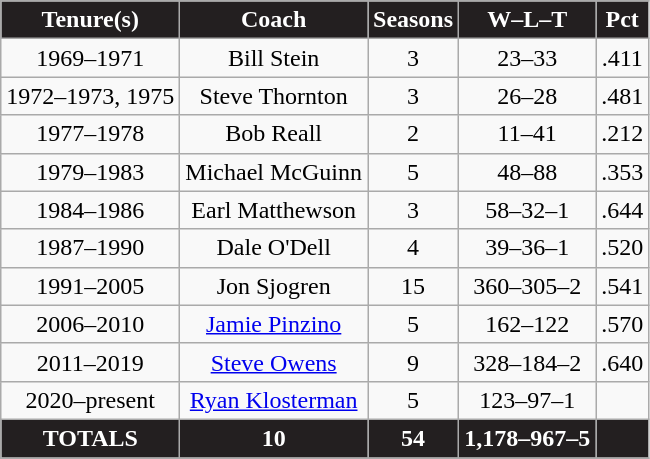<table class="wikitable" style="text-align:center;">
<tr>
<th style="background:#231F20; color:white;">Tenure(s)</th>
<th style="background:#231F20; color:white;">Coach</th>
<th style="background:#231F20; color:white;">Seasons</th>
<th style="background:#231F20; color:white;">W–L–T</th>
<th style="background:#231F20; color:white;">Pct</th>
</tr>
<tr>
<td>1969–1971</td>
<td>Bill Stein</td>
<td>3</td>
<td>23–33</td>
<td>.411</td>
</tr>
<tr>
<td>1972–1973, 1975</td>
<td>Steve Thornton</td>
<td>3</td>
<td>26–28</td>
<td>.481</td>
</tr>
<tr>
<td>1977–1978</td>
<td>Bob Reall</td>
<td>2</td>
<td>11–41</td>
<td>.212</td>
</tr>
<tr>
<td>1979–1983</td>
<td>Michael McGuinn</td>
<td>5</td>
<td>48–88</td>
<td>.353</td>
</tr>
<tr>
<td>1984–1986</td>
<td>Earl Matthewson</td>
<td>3</td>
<td>58–32–1</td>
<td>.644</td>
</tr>
<tr>
<td>1987–1990</td>
<td>Dale O'Dell</td>
<td>4</td>
<td>39–36–1</td>
<td>.520</td>
</tr>
<tr>
<td>1991–2005</td>
<td>Jon Sjogren</td>
<td>15</td>
<td>360–305–2</td>
<td>.541</td>
</tr>
<tr>
<td>2006–2010</td>
<td><a href='#'>Jamie Pinzino</a></td>
<td>5</td>
<td>162–122</td>
<td>.570</td>
</tr>
<tr>
<td>2011–2019</td>
<td><a href='#'>Steve Owens</a></td>
<td>9</td>
<td>328–184–2</td>
<td>.640</td>
</tr>
<tr>
<td>2020–present</td>
<td><a href='#'>Ryan Klosterman</a></td>
<td>5</td>
<td>123–97–1</td>
<td></td>
</tr>
<tr style="text-align:center; background:#231F20; color:white; font-weight:bold;">
<td>TOTALS</td>
<td>10</td>
<td>54</td>
<td>1,178–967–5</td>
<td></td>
</tr>
</table>
